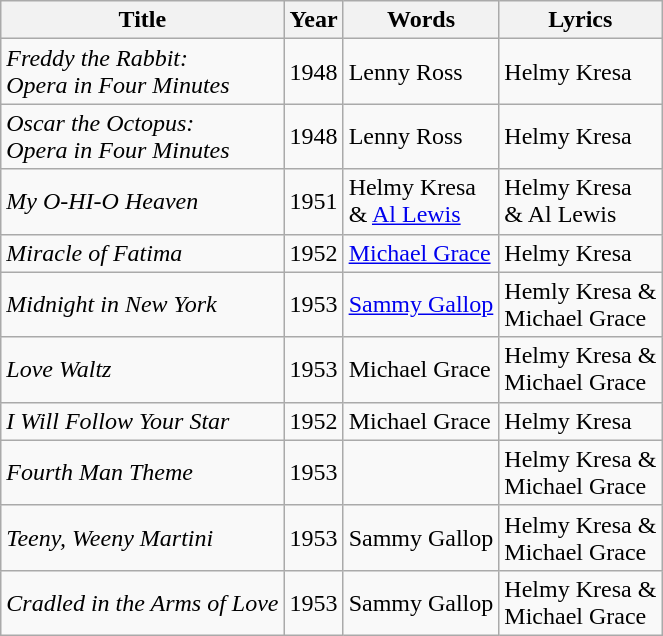<table class="wikitable">
<tr>
<th>Title</th>
<th>Year</th>
<th>Words</th>
<th>Lyrics</th>
</tr>
<tr>
<td><em>Freddy the Rabbit:</em><br><em>Opera in Four Minutes</em></td>
<td>1948</td>
<td>Lenny Ross</td>
<td>Helmy Kresa</td>
</tr>
<tr>
<td><em>Oscar the Octopus:</em><br><em>Opera in Four Minutes</em></td>
<td>1948</td>
<td>Lenny Ross</td>
<td>Helmy Kresa</td>
</tr>
<tr>
<td><em>My O-HI-O Heaven</em></td>
<td>1951</td>
<td>Helmy Kresa<br>& <a href='#'>Al Lewis</a></td>
<td>Helmy Kresa<br>& Al Lewis</td>
</tr>
<tr>
<td><em>Miracle of Fatima</em></td>
<td>1952</td>
<td><a href='#'>Michael Grace</a></td>
<td>Helmy Kresa</td>
</tr>
<tr>
<td><em>Midnight in New York</em></td>
<td>1953</td>
<td><a href='#'>Sammy Gallop</a></td>
<td>Hemly Kresa &<br>Michael Grace</td>
</tr>
<tr>
<td><em>Love Waltz</em></td>
<td>1953</td>
<td>Michael Grace</td>
<td>Helmy Kresa &<br>Michael Grace</td>
</tr>
<tr>
<td><em>I Will Follow Your Star</em></td>
<td>1952</td>
<td>Michael Grace</td>
<td>Helmy Kresa</td>
</tr>
<tr>
<td><em>Fourth Man Theme</em></td>
<td>1953</td>
<td></td>
<td>Helmy Kresa &<br>Michael Grace</td>
</tr>
<tr>
<td><em>Teeny, Weeny Martini</em></td>
<td>1953</td>
<td>Sammy Gallop</td>
<td>Helmy Kresa &<br>Michael Grace</td>
</tr>
<tr>
<td><em>Cradled in the Arms of Love</em></td>
<td>1953</td>
<td>Sammy Gallop</td>
<td>Helmy Kresa &<br>Michael Grace</td>
</tr>
</table>
